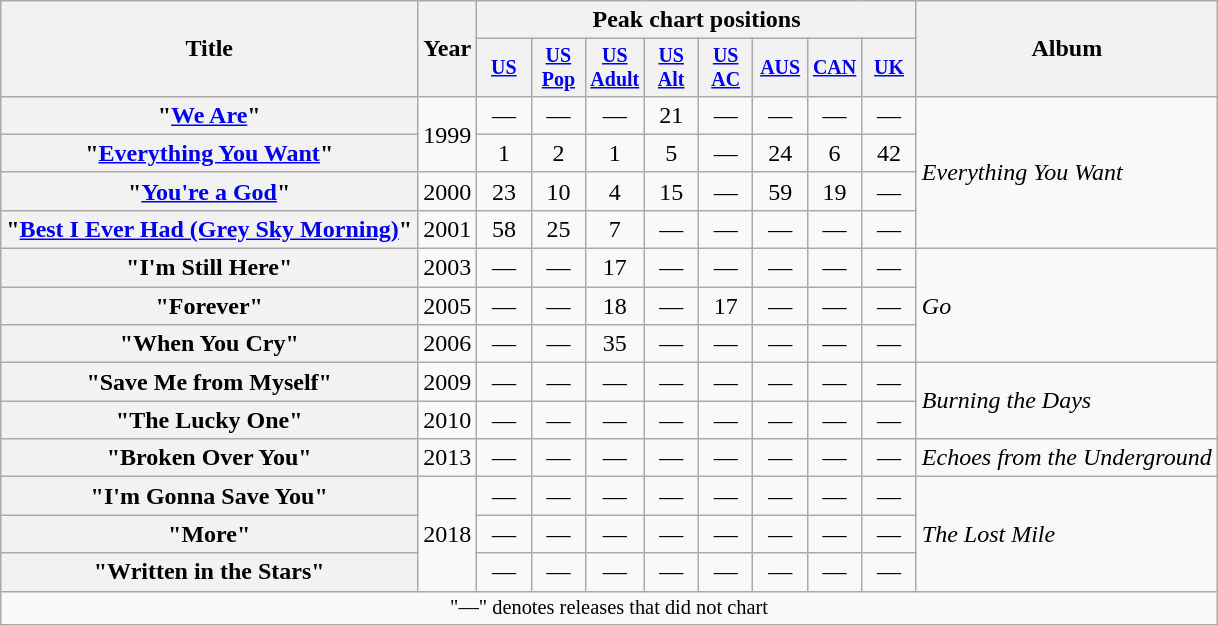<table class="wikitable plainrowheaders" style="text-align:center;">
<tr>
<th rowspan="2">Title</th>
<th rowspan="2">Year</th>
<th colspan="8">Peak chart positions</th>
<th rowspan="2">Album</th>
</tr>
<tr style="font-size:smaller;">
<th style="width:30px;"><a href='#'>US</a><br></th>
<th style="width:30px;"><a href='#'>US Pop</a></th>
<th style="width:30px;"><a href='#'>US<br>Adult</a><br></th>
<th style="width:30px;"><a href='#'>US<br>Alt</a><br></th>
<th style="width:30px;"><a href='#'>US<br>AC</a><br></th>
<th style="width:30px;"><a href='#'>AUS</a><br></th>
<th style="width:30px;"><a href='#'>CAN</a><br></th>
<th style="width:30px;"><a href='#'>UK</a><br></th>
</tr>
<tr>
<th scope="row">"<a href='#'>We Are</a>"</th>
<td rowspan="2">1999</td>
<td>—</td>
<td>—</td>
<td>—</td>
<td>21</td>
<td>—</td>
<td>—</td>
<td>—</td>
<td>—</td>
<td style="text-align:left;" rowspan="4"><em>Everything You Want</em></td>
</tr>
<tr>
<th scope="row">"<a href='#'>Everything You Want</a>"</th>
<td>1</td>
<td>2</td>
<td>1</td>
<td>5</td>
<td>—</td>
<td>24</td>
<td>6</td>
<td>42</td>
</tr>
<tr>
<th scope="row">"<a href='#'>You're a God</a>"</th>
<td>2000</td>
<td>23</td>
<td>10</td>
<td>4</td>
<td>15</td>
<td>—</td>
<td>59</td>
<td>19</td>
<td>—</td>
</tr>
<tr>
<th scope="row">"<a href='#'>Best I Ever Had (Grey Sky Morning)</a>"</th>
<td>2001</td>
<td>58</td>
<td>25</td>
<td>7</td>
<td>—</td>
<td>—</td>
<td>—</td>
<td>—</td>
<td>—</td>
</tr>
<tr>
<th scope="row">"I'm Still Here"</th>
<td>2003</td>
<td>—</td>
<td>—</td>
<td>17</td>
<td>—</td>
<td>—</td>
<td>—</td>
<td>—</td>
<td>—</td>
<td style="text-align:left;" rowspan="3"><em>Go</em></td>
</tr>
<tr>
<th scope="row">"Forever"</th>
<td>2005</td>
<td>—</td>
<td>—</td>
<td>18</td>
<td>—</td>
<td>17</td>
<td>—</td>
<td>—</td>
<td>—</td>
</tr>
<tr>
<th scope="row">"When You Cry"</th>
<td>2006</td>
<td>—</td>
<td>—</td>
<td>35</td>
<td>—</td>
<td>—</td>
<td>—</td>
<td>—</td>
<td>—</td>
</tr>
<tr>
<th scope="row">"Save Me from Myself"</th>
<td>2009</td>
<td>—</td>
<td>—</td>
<td>—</td>
<td>—</td>
<td>—</td>
<td>—</td>
<td>—</td>
<td>—</td>
<td style="text-align:left;" rowspan="2"><em>Burning the Days</em></td>
</tr>
<tr>
<th scope="row">"The Lucky One"</th>
<td>2010</td>
<td>—</td>
<td>—</td>
<td>—</td>
<td>—</td>
<td>—</td>
<td>—</td>
<td>—</td>
<td>—</td>
</tr>
<tr>
<th scope="row">"Broken Over You"</th>
<td>2013</td>
<td>—</td>
<td>—</td>
<td>—</td>
<td>—</td>
<td>—</td>
<td>—</td>
<td>—</td>
<td>—</td>
<td style="text-align:left;"><em>Echoes from the Underground</em></td>
</tr>
<tr>
<th scope="row">"I'm Gonna Save You"</th>
<td rowspan="3">2018</td>
<td>—</td>
<td>—</td>
<td>—</td>
<td>—</td>
<td>—</td>
<td>—</td>
<td>—</td>
<td>—</td>
<td style="text-align:left;" rowspan="3"><em>The Lost Mile</em></td>
</tr>
<tr>
<th scope="row">"More"</th>
<td>—</td>
<td>—</td>
<td>—</td>
<td>—</td>
<td>—</td>
<td>—</td>
<td>—</td>
<td>—</td>
</tr>
<tr>
<th scope="row">"Written in the Stars"</th>
<td>—</td>
<td>—</td>
<td>—</td>
<td>—</td>
<td>—</td>
<td>—</td>
<td>—</td>
<td>—</td>
</tr>
<tr>
<td colspan="11" style="font-size:85%">"—" denotes releases that did not chart</td>
</tr>
</table>
